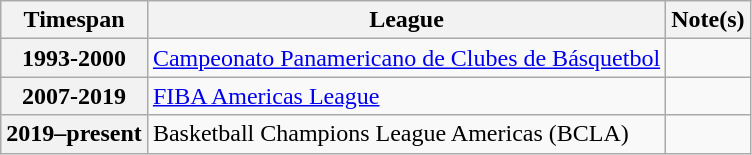<table class="wikitable">
<tr>
<th>Timespan</th>
<th>League</th>
<th>Note(s)</th>
</tr>
<tr>
<th>1993-2000</th>
<td><a href='#'>Campeonato Panamericano de Clubes de Básquetbol</a></td>
<td></td>
</tr>
<tr>
<th>2007-2019</th>
<td><a href='#'>FIBA Americas League</a></td>
<td></td>
</tr>
<tr>
<th>2019–present</th>
<td>Basketball Champions League Americas (BCLA)</td>
<td></td>
</tr>
</table>
